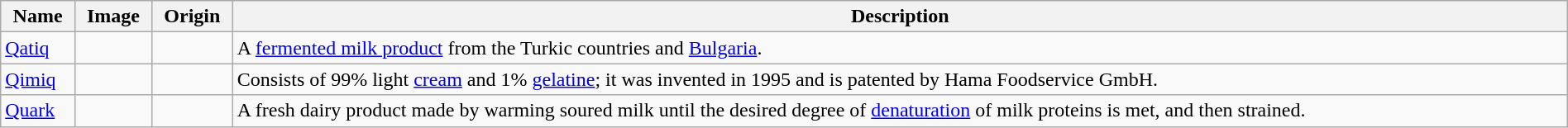<table class="wikitable sortable" style="width:100%;">
<tr>
<th>Name</th>
<th class="unsortable">Image</th>
<th>Origin</th>
<th>Description</th>
</tr>
<tr>
<td><a href='#'>Qatiq</a></td>
<td></td>
<td></td>
<td>A <a href='#'>fermented milk product</a> from the Turkic countries and <a href='#'>Bulgaria</a>.</td>
</tr>
<tr>
<td><a href='#'>Qimiq</a></td>
<td></td>
<td></td>
<td>Consists of 99% light <a href='#'>cream</a> and 1% <a href='#'>gelatine</a>; it was invented in 1995 and is patented by Hama Foodservice GmbH.</td>
</tr>
<tr>
<td><a href='#'>Quark</a></td>
<td></td>
<td></td>
<td>A fresh dairy product made by warming soured milk until the desired degree of <a href='#'>denaturation</a> of milk proteins is met, and then strained.</td>
</tr>
</table>
